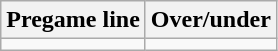<table class="wikitable">
<tr align="center">
<th style=>Pregame line</th>
<th style=>Over/under</th>
</tr>
<tr align="center">
<td></td>
<td></td>
</tr>
</table>
